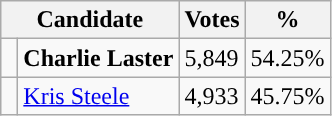<table class="wikitable">
<tr>
<th colspan="2" rowspan="1" align="center" valign="top"><strong>Candidate</strong></th>
<th valign="top"><strong>Votes</strong></th>
<th valign="top"><strong>%</strong></th>
</tr>
<tr>
<td style="background-color:"> </td>
<td><strong>Charlie Laster</strong></td>
<td>5,849</td>
<td>54.25%</td>
</tr>
<tr>
<td style="background-color:"> </td>
<td><a href='#'>Kris Steele</a></td>
<td>4,933</td>
<td>45.75%</td>
</tr>
</table>
